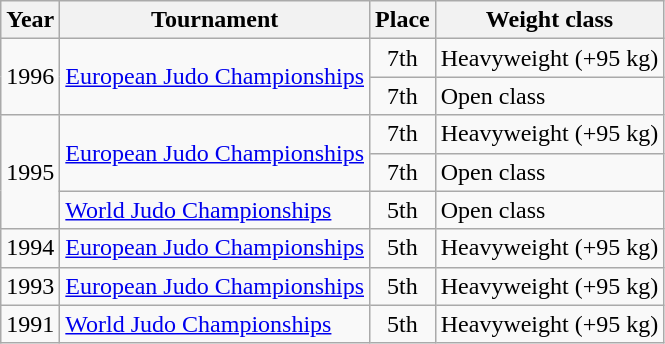<table class=wikitable>
<tr>
<th>Year</th>
<th>Tournament</th>
<th>Place</th>
<th>Weight class</th>
</tr>
<tr>
<td rowspan=2>1996</td>
<td rowspan=2><a href='#'>European Judo Championships</a></td>
<td align="center">7th</td>
<td>Heavyweight (+95 kg)</td>
</tr>
<tr>
<td align="center">7th</td>
<td>Open class</td>
</tr>
<tr>
<td rowspan=3>1995</td>
<td rowspan=2><a href='#'>European Judo Championships</a></td>
<td align="center">7th</td>
<td>Heavyweight (+95 kg)</td>
</tr>
<tr>
<td align="center">7th</td>
<td>Open class</td>
</tr>
<tr>
<td><a href='#'>World Judo Championships</a></td>
<td align="center">5th</td>
<td>Open class</td>
</tr>
<tr>
<td>1994</td>
<td><a href='#'>European Judo Championships</a></td>
<td align="center">5th</td>
<td>Heavyweight (+95 kg)</td>
</tr>
<tr>
<td>1993</td>
<td><a href='#'>European Judo Championships</a></td>
<td align="center">5th</td>
<td>Heavyweight (+95 kg)</td>
</tr>
<tr>
<td>1991</td>
<td><a href='#'>World Judo Championships</a></td>
<td align="center">5th</td>
<td>Heavyweight (+95 kg)</td>
</tr>
</table>
